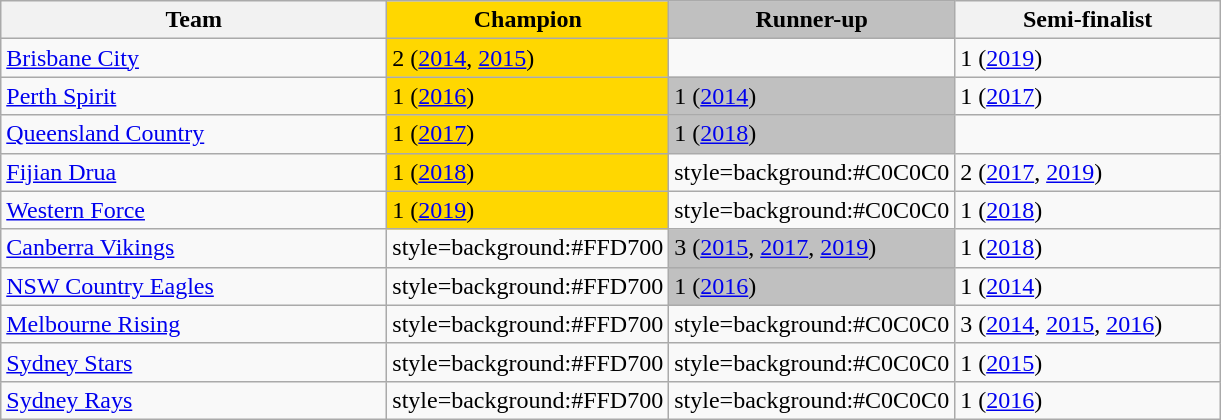<table class="wikitable" style="text-align:left">
<tr>
<th width="250">Team</th>
<th width="170" style=background:#FFD700>Champion</th>
<th width="170" style=background:#C0C0C0>Runner-up</th>
<th width="170">Semi-finalist</th>
</tr>
<tr>
<td> <a href='#'>Brisbane City</a></td>
<td style=background:#FFD700>2 (<a href='#'>2014</a>, <a href='#'>2015</a>)</td>
<td></td>
<td>1 (<a href='#'>2019</a>)</td>
</tr>
<tr>
<td> <a href='#'>Perth Spirit</a></td>
<td style=background:#FFD700>1 (<a href='#'>2016</a>)</td>
<td style=background:#C0C0C0>1 (<a href='#'>2014</a>)</td>
<td>1 (<a href='#'>2017</a>)</td>
</tr>
<tr>
<td> <a href='#'>Queensland Country</a></td>
<td style=background:#FFD700>1 (<a href='#'>2017</a>)</td>
<td style=background:#C0C0C0>1 (<a href='#'>2018</a>)</td>
<td></td>
</tr>
<tr>
<td> <a href='#'>Fijian Drua</a></td>
<td style=background:#FFD700>1 (<a href='#'>2018</a>)</td>
<td>style=background:#C0C0C0 </td>
<td>2 (<a href='#'>2017</a>, <a href='#'>2019</a>)</td>
</tr>
<tr>
<td> <a href='#'>Western Force</a></td>
<td style=background:#FFD700>1 (<a href='#'>2019</a>)</td>
<td>style=background:#C0C0C0 </td>
<td>1 (<a href='#'>2018</a>)</td>
</tr>
<tr>
<td> <a href='#'>Canberra Vikings</a></td>
<td>style=background:#FFD700 </td>
<td style=background:#C0C0C0>3 (<a href='#'>2015</a>, <a href='#'>2017</a>, <a href='#'>2019</a>)</td>
<td>1 (<a href='#'>2018</a>)</td>
</tr>
<tr>
<td> <a href='#'>NSW Country Eagles</a></td>
<td>style=background:#FFD700 </td>
<td style=background:#C0C0C0>1 (<a href='#'>2016</a>)</td>
<td>1 (<a href='#'>2014</a>)</td>
</tr>
<tr>
<td> <a href='#'>Melbourne Rising</a></td>
<td>style=background:#FFD700 </td>
<td>style=background:#C0C0C0 </td>
<td>3 (<a href='#'>2014</a>, <a href='#'>2015</a>, <a href='#'>2016</a>)</td>
</tr>
<tr>
<td> <a href='#'>Sydney Stars</a></td>
<td>style=background:#FFD700 </td>
<td>style=background:#C0C0C0 </td>
<td>1 (<a href='#'>2015</a>)</td>
</tr>
<tr>
<td> <a href='#'>Sydney Rays</a></td>
<td>style=background:#FFD700 </td>
<td>style=background:#C0C0C0 </td>
<td>1 (<a href='#'>2016</a>)</td>
</tr>
</table>
